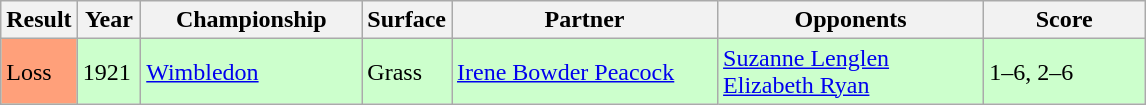<table class="sortable wikitable">
<tr>
<th style="width:40px">Result</th>
<th style="width:35px">Year</th>
<th style="width:140px">Championship</th>
<th style="width:50px">Surface</th>
<th style="width:170px">Partner</th>
<th style="width:170px">Opponents</th>
<th style="width:100px" class="unsortable">Score</th>
</tr>
<tr style="background:#cfc;">
<td style="background:#ffa07a;">Loss</td>
<td>1921</td>
<td><a href='#'>Wimbledon</a></td>
<td>Grass</td>
<td> <a href='#'>Irene Bowder Peacock</a></td>
<td> <a href='#'>Suzanne Lenglen</a><br> <a href='#'>Elizabeth Ryan</a></td>
<td>1–6, 2–6</td>
</tr>
</table>
